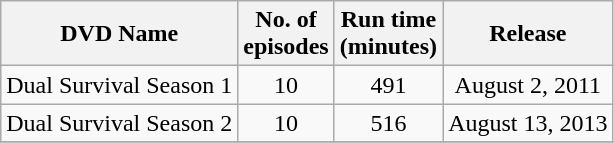<table class="wikitable" style="text-align:center;">
<tr>
<th>DVD Name</th>
<th>No. of<br>episodes</th>
<th>Run time<br>(minutes)</th>
<th>Release</th>
</tr>
<tr>
<td>Dual Survival Season 1</td>
<td>10</td>
<td>491</td>
<td>August 2, 2011</td>
</tr>
<tr>
<td>Dual Survival Season 2</td>
<td>10</td>
<td>516</td>
<td>August 13, 2013</td>
</tr>
<tr>
</tr>
</table>
